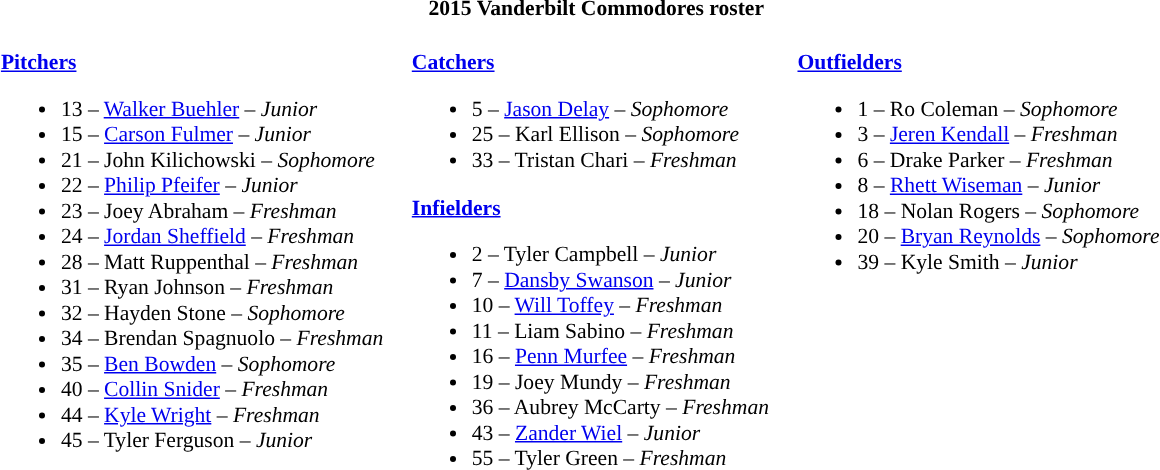<table class="toccolours" style="border-collapse:collapse; font-size:90%;">
<tr>
<th colspan=9>2015 Vanderbilt Commodores roster</th>
</tr>
<tr>
<td width="03"> </td>
<td valign="top"><br><strong><a href='#'>Pitchers</a></strong><ul><li>13 – <a href='#'>Walker Buehler</a> – <em>Junior</em></li><li>15 – <a href='#'>Carson Fulmer</a> – <em>Junior</em></li><li>21 – John Kilichowski – <em>Sophomore</em></li><li>22 – <a href='#'>Philip Pfeifer</a> – <em> Junior</em></li><li>23 – Joey Abraham – <em>Freshman</em></li><li>24 – <a href='#'>Jordan Sheffield</a> – <em> Freshman</em></li><li>28 – Matt Ruppenthal – <em>Freshman</em></li><li>31 – Ryan Johnson – <em> Freshman</em></li><li>32 – Hayden Stone – <em>Sophomore</em></li><li>34 – Brendan Spagnuolo – <em>Freshman</em></li><li>35 – <a href='#'>Ben Bowden</a> – <em>Sophomore</em></li><li>40 – <a href='#'>Collin Snider</a> – <em>Freshman</em></li><li>44 – <a href='#'>Kyle Wright</a> – <em>Freshman</em></li><li>45 – Tyler Ferguson – <em>Junior</em></li></ul></td>
<td width="15"> </td>
<td valign="top"><br><strong><a href='#'>Catchers</a></strong><ul><li>5 – <a href='#'>Jason Delay</a> – <em>Sophomore</em></li><li>25 – Karl Ellison – <em>Sophomore</em></li><li>33 – Tristan Chari – <em>Freshman</em></li></ul><strong><a href='#'>Infielders</a></strong><ul><li>2 – Tyler Campbell – <em>Junior</em></li><li>7 – <a href='#'>Dansby Swanson</a> – <em>Junior</em></li><li>10 – <a href='#'>Will Toffey</a> – <em>Freshman</em></li><li>11 – Liam Sabino – <em>Freshman</em></li><li>16 – <a href='#'>Penn Murfee</a> – <em> Freshman</em></li><li>19 – Joey Mundy – <em>Freshman</em></li><li>36 – Aubrey McCarty – <em> Freshman</em></li><li>43 – <a href='#'>Zander Wiel</a> – <em> Junior</em></li><li>55 – Tyler Green – <em> Freshman</em></li></ul></td>
<td width="15"> </td>
<td valign="top"><br><strong><a href='#'>Outfielders</a></strong><ul><li>1 – Ro Coleman – <em>Sophomore</em></li><li>3 – <a href='#'>Jeren Kendall</a> – <em>Freshman</em></li><li>6 – Drake Parker – <em> Freshman</em></li><li>8 – <a href='#'>Rhett Wiseman</a> – <em>Junior</em></li><li>18 – Nolan Rogers – <em>Sophomore</em></li><li>20 – <a href='#'>Bryan Reynolds</a> – <em>Sophomore</em></li><li>39 – Kyle Smith – <em>Junior</em></li></ul></td>
<td width="25"> </td>
</tr>
</table>
